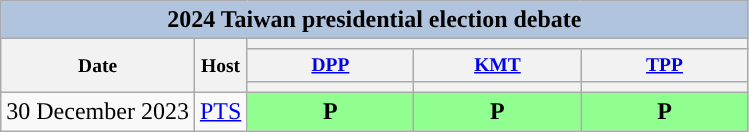<table class="wikitable" style="text-justify: none">
<tr>
<th colspan="11" style="background:#B0C4DE">2024 Taiwan <strong>presidential election debate</strong></th>
</tr>
<tr style="font-size:small;">
<th rowspan="3">Date</th>
<th rowspan="3">Host</th>
<th colspan="9" scope="col">     </th>
</tr>
<tr style="font-size:small;">
<th scope="col"><a href='#'>DPP</a><br></th>
<th scope="col"><a href='#'>KMT</a><br></th>
<th scope="col"><a href='#'>TPP</a><br></th>
</tr>
<tr>
<th style="width:6.5em; background:"></th>
<th style="width:6.5em; background:"></th>
<th style="width:6.5em; background:"></th>
</tr>
<tr>
<td>30 December 2023</td>
<td><a href='#'>PTS</a></td>
<td style="background:#90ff90; color:black; text-align:center;"><strong>P</strong></td>
<td style="background:#90ff90; color:black; text-align:center;"><strong>P</strong></td>
<td style="background:#90ff90; color:black; text-align:center;"><strong>P</strong></td>
</tr>
</table>
